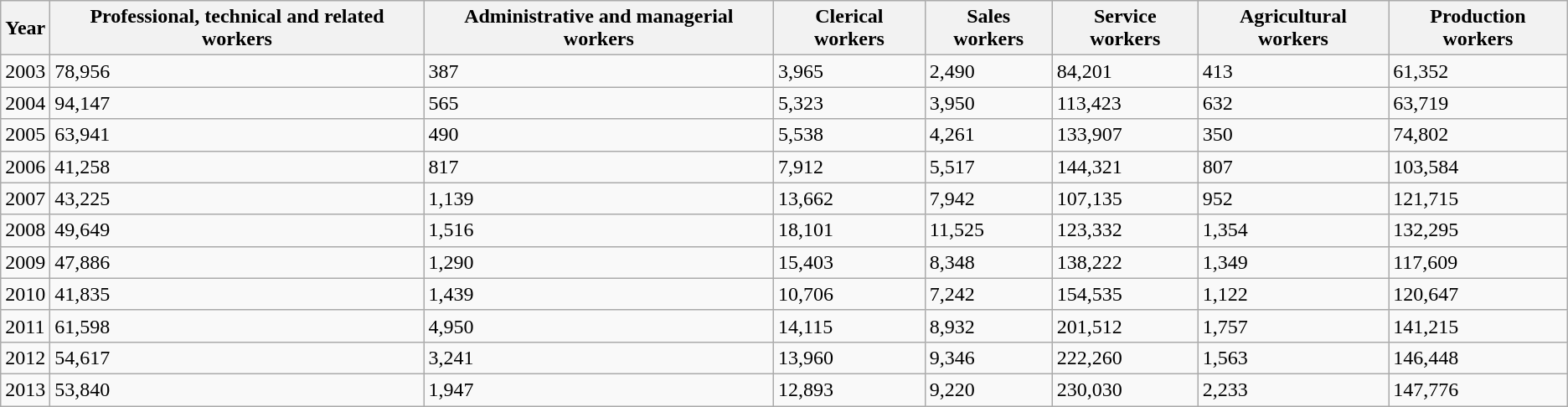<table class="wikitable">
<tr>
<th><strong>Year</strong></th>
<th><strong>Professional, technical and related workers</strong></th>
<th><strong>Administrative and managerial workers</strong></th>
<th><strong>Clerical workers</strong></th>
<th><strong>Sales workers</strong></th>
<th><strong>Service workers</strong></th>
<th><strong>Agricultural workers</strong></th>
<th><strong>Production workers</strong></th>
</tr>
<tr>
<td>2003</td>
<td>78,956</td>
<td>387</td>
<td>3,965</td>
<td>2,490</td>
<td>84,201</td>
<td>413</td>
<td>61,352</td>
</tr>
<tr>
<td>2004</td>
<td>94,147</td>
<td>565</td>
<td>5,323</td>
<td>3,950</td>
<td>113,423</td>
<td>632</td>
<td>63,719</td>
</tr>
<tr>
<td>2005</td>
<td>63,941</td>
<td>490</td>
<td>5,538</td>
<td>4,261</td>
<td>133,907</td>
<td>350</td>
<td>74,802</td>
</tr>
<tr>
<td>2006</td>
<td>41,258</td>
<td>817</td>
<td>7,912</td>
<td>5,517</td>
<td>144,321</td>
<td>807</td>
<td>103,584</td>
</tr>
<tr>
<td>2007</td>
<td>43,225</td>
<td>1,139</td>
<td>13,662</td>
<td>7,942</td>
<td>107,135</td>
<td>952</td>
<td>121,715</td>
</tr>
<tr>
<td>2008</td>
<td>49,649</td>
<td>1,516</td>
<td>18,101</td>
<td>11,525</td>
<td>123,332</td>
<td>1,354</td>
<td>132,295</td>
</tr>
<tr>
<td>2009</td>
<td>47,886</td>
<td>1,290</td>
<td>15,403</td>
<td>8,348</td>
<td>138,222</td>
<td>1,349</td>
<td>117,609</td>
</tr>
<tr>
<td>2010</td>
<td>41,835</td>
<td>1,439</td>
<td>10,706</td>
<td>7,242</td>
<td>154,535</td>
<td>1,122</td>
<td>120,647</td>
</tr>
<tr>
<td>2011</td>
<td>61,598</td>
<td>4,950</td>
<td>14,115</td>
<td>8,932</td>
<td>201,512</td>
<td>1,757</td>
<td>141,215</td>
</tr>
<tr>
<td>2012</td>
<td>54,617</td>
<td>3,241</td>
<td>13,960</td>
<td>9,346</td>
<td>222,260</td>
<td>1,563</td>
<td>146,448</td>
</tr>
<tr>
<td>2013</td>
<td>53,840</td>
<td>1,947</td>
<td>12,893</td>
<td>9,220</td>
<td>230,030</td>
<td>2,233</td>
<td>147,776</td>
</tr>
</table>
